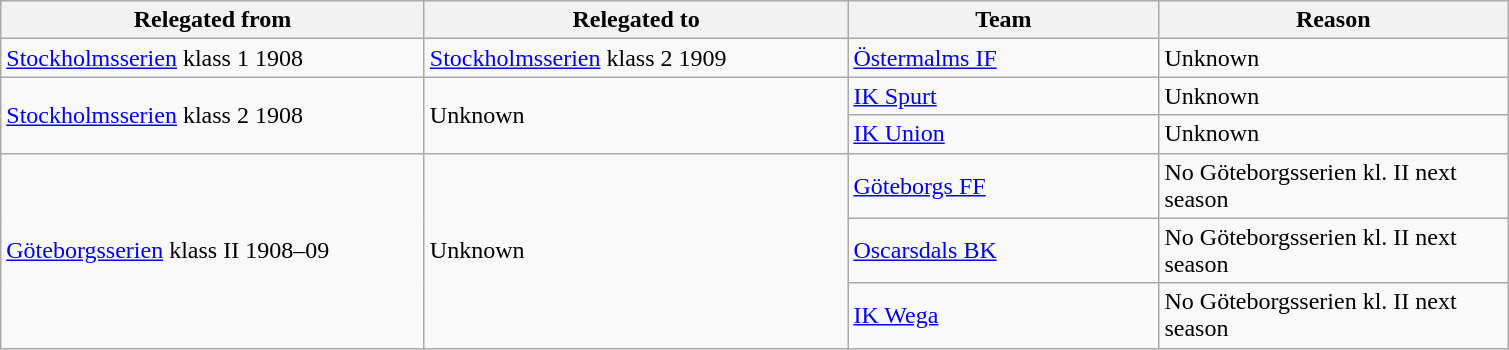<table class="wikitable" style="text-align: left;">
<tr>
<th style="width: 275px;">Relegated from</th>
<th style="width: 275px;">Relegated to</th>
<th style="width: 200px;">Team</th>
<th style="width: 225px;">Reason</th>
</tr>
<tr>
<td><a href='#'>Stockholmsserien</a> klass 1 1908</td>
<td><a href='#'>Stockholmsserien</a> klass 2 1909</td>
<td><a href='#'>Östermalms IF</a></td>
<td>Unknown</td>
</tr>
<tr>
<td rowspan=2><a href='#'>Stockholmsserien</a> klass 2 1908</td>
<td rowspan=2>Unknown</td>
<td><a href='#'>IK Spurt</a></td>
<td>Unknown</td>
</tr>
<tr>
<td><a href='#'>IK Union</a></td>
<td>Unknown</td>
</tr>
<tr>
<td rowspan=3><a href='#'>Göteborgsserien</a> klass II 1908–09</td>
<td rowspan=3>Unknown</td>
<td><a href='#'>Göteborgs FF</a></td>
<td>No Göteborgsserien kl. II next season</td>
</tr>
<tr>
<td><a href='#'>Oscarsdals BK</a></td>
<td>No Göteborgsserien kl. II next season</td>
</tr>
<tr>
<td><a href='#'>IK Wega</a></td>
<td>No Göteborgsserien kl. II next season</td>
</tr>
</table>
